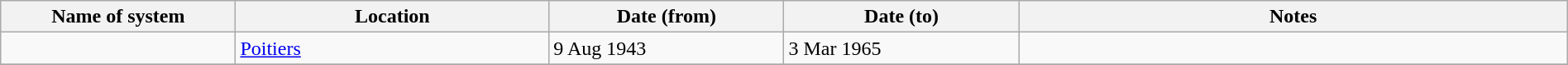<table class="wikitable" width=100%>
<tr>
<th width=15%>Name of system</th>
<th width=20%>Location</th>
<th width=15%>Date (from)</th>
<th width=15%>Date (to)</th>
<th width=35%>Notes</th>
</tr>
<tr>
<td> </td>
<td><a href='#'>Poitiers</a></td>
<td>9 Aug 1943</td>
<td>3 Mar 1965</td>
<td> </td>
</tr>
<tr>
</tr>
</table>
